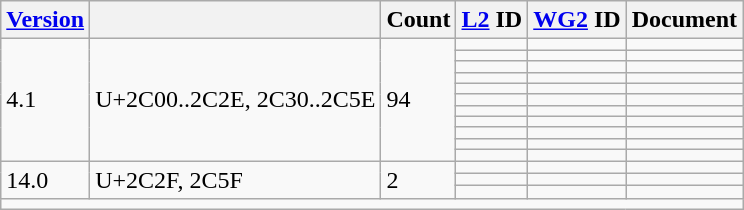<table class="wikitable collapsible sticky-header">
<tr>
<th><a href='#'>Version</a></th>
<th></th>
<th>Count</th>
<th><a href='#'>L2</a> ID</th>
<th><a href='#'>WG2</a> ID</th>
<th>Document</th>
</tr>
<tr>
<td rowspan="11">4.1</td>
<td rowspan="11">U+2C00..2C2E, 2C30..2C5E</td>
<td rowspan="11">94</td>
<td></td>
<td></td>
<td></td>
</tr>
<tr>
<td></td>
<td></td>
<td></td>
</tr>
<tr>
<td></td>
<td></td>
<td></td>
</tr>
<tr>
<td></td>
<td></td>
<td></td>
</tr>
<tr>
<td></td>
<td></td>
<td></td>
</tr>
<tr>
<td></td>
<td></td>
<td></td>
</tr>
<tr>
<td></td>
<td></td>
<td></td>
</tr>
<tr>
<td></td>
<td></td>
<td></td>
</tr>
<tr>
<td></td>
<td></td>
<td></td>
</tr>
<tr>
<td></td>
<td></td>
<td></td>
</tr>
<tr>
<td></td>
<td></td>
<td></td>
</tr>
<tr>
<td rowspan="3">14.0</td>
<td rowspan="3">U+2C2F, 2C5F</td>
<td rowspan="3">2</td>
<td></td>
<td></td>
<td></td>
</tr>
<tr>
<td></td>
<td></td>
<td></td>
</tr>
<tr>
<td></td>
<td></td>
<td></td>
</tr>
<tr class="sortbottom">
<td colspan="6"></td>
</tr>
</table>
